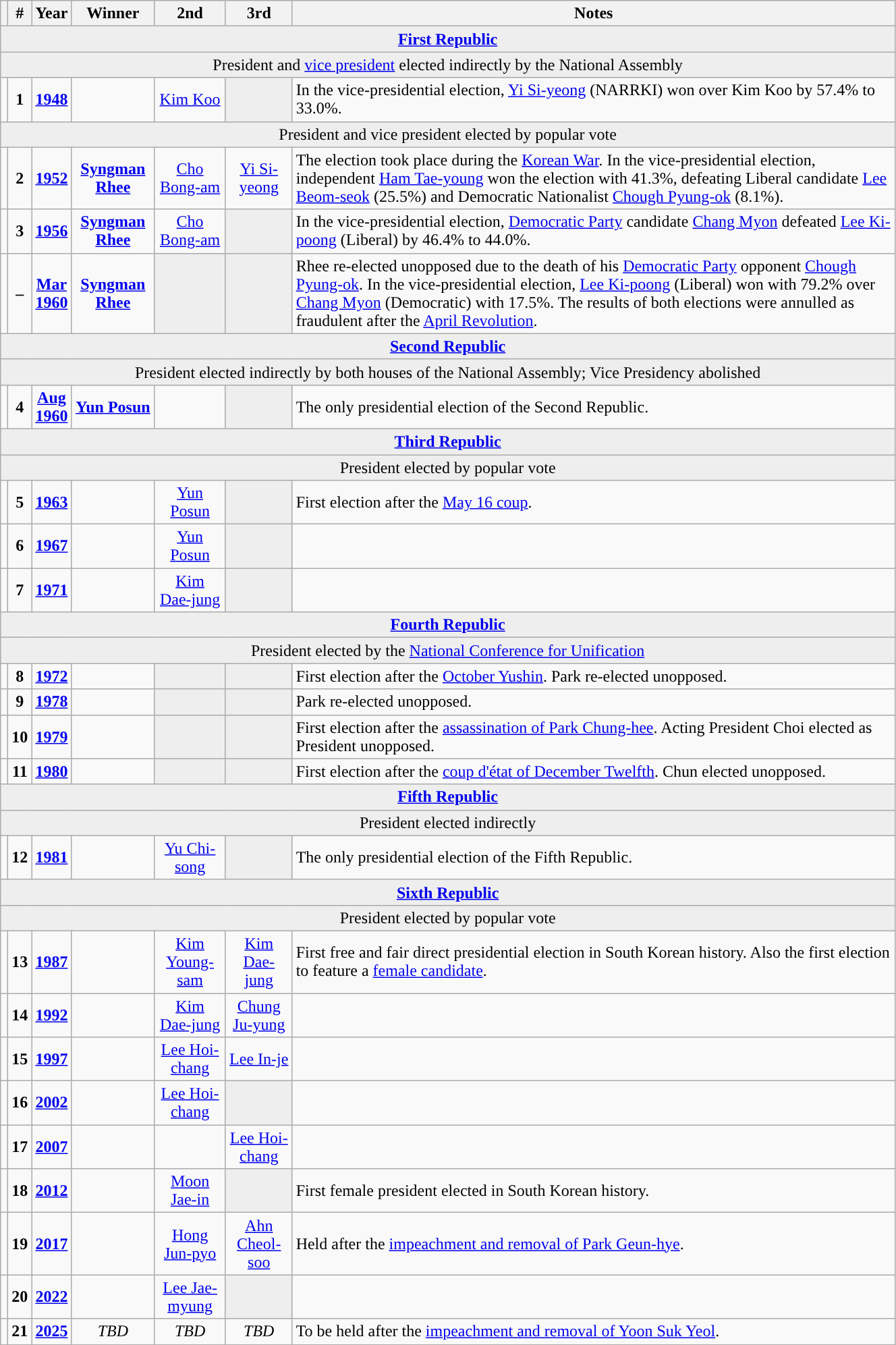<table class="wikitable" style="text-align: center; width: 70%;">
<tr>
<th></th>
<th>#</th>
<th>Year</th>
<th>Winner</th>
<th>2nd</th>
<th>3rd</th>
<th>Notes</th>
</tr>
<tr>
<td colspan="7" style="background-color: #eee;"><strong><a href='#'>First Republic</a></strong></td>
</tr>
<tr>
<td colspan="7" style="background-color: #eee;"><span>President and <a href='#'>vice president</a> elected indirectly by the National Assembly</span></td>
</tr>
<tr>
<td style="background-color:"></td>
<td><strong>1</strong></td>
<td><strong><a href='#'>1948</a></strong></td>
<td><br></td>
<td><a href='#'>Kim Koo</a><br></td>
<td style="background-color: #eee;"></td>
<td style="text-align: left;">In the vice-presidential election, <a href='#'>Yi Si-yeong</a> (NARRKI) won over Kim Koo by 57.4% to 33.0%.</td>
</tr>
<tr>
<td colspan="7" style="background-color: #eee;"><span>President and vice president elected by popular vote</span></td>
</tr>
<tr>
<td style="background-color:"></td>
<td><strong>2</strong></td>
<td><strong><a href='#'>1952</a></strong></td>
<td><strong><a href='#'>Syngman Rhee</a></strong><br></td>
<td><a href='#'>Cho Bong-am</a><br></td>
<td><a href='#'>Yi Si-yeong</a><br></td>
<td style="text-align: left;">The election took place during the <a href='#'>Korean War</a>. In the vice-presidential election, independent <a href='#'>Ham Tae-young</a> won the election with 41.3%, defeating Liberal candidate <a href='#'>Lee Beom-seok</a> (25.5%) and Democratic Nationalist <a href='#'>Chough Pyung-ok</a> (8.1%).</td>
</tr>
<tr>
<td style="background-color:"></td>
<td><strong>3</strong></td>
<td><strong><a href='#'>1956</a></strong></td>
<td><strong><a href='#'>Syngman Rhee</a></strong><br></td>
<td><a href='#'>Cho Bong-am</a><br></td>
<td style="background-color: #eee;"></td>
<td style="text-align: left;">In the vice-presidential election, <a href='#'>Democratic Party</a> candidate <a href='#'>Chang Myon</a> defeated <a href='#'>Lee Ki-poong</a> (Liberal) by 46.4% to 44.0%.</td>
</tr>
<tr>
<td style="background-color:"></td>
<td><strong>–</strong></td>
<td><strong><a href='#'>Mar<br>1960</a></strong></td>
<td><strong><a href='#'>Syngman Rhee</a></strong><br></td>
<td style="background-color: #eee;"></td>
<td style="background-color: #eee;"></td>
<td style="text-align: left;">Rhee re-elected unopposed due to the death of his <a href='#'>Democratic Party</a> opponent <a href='#'>Chough Pyung-ok</a>. In the vice-presidential election, <a href='#'>Lee Ki-poong</a> (Liberal) won with 79.2% over <a href='#'>Chang Myon</a> (Democratic) with 17.5%. The results of both elections were annulled as fraudulent after the <a href='#'>April Revolution</a>.</td>
</tr>
<tr>
<td colspan="7" style="background-color: #eee;"><strong><a href='#'>Second Republic</a></strong></td>
</tr>
<tr>
<td colspan="7" style="background-color: #eee;"><span>President elected indirectly by both houses of the National Assembly; Vice Presidency abolished</span></td>
</tr>
<tr>
<td style="background-color:"></td>
<td><strong>4</strong></td>
<td><strong><a href='#'>Aug<br>1960</a></strong></td>
<td><strong><a href='#'>Yun Posun</a></strong><br></td>
<td><br></td>
<td style="background-color: #eee;"></td>
<td style="text-align: left;">The only presidential election of the Second Republic.</td>
</tr>
<tr>
<td colspan="7" style="background-color: #eee;"><strong><a href='#'>Third Republic</a></strong></td>
</tr>
<tr>
<td colspan="7" style="background-color: #eee;"><span>President elected by popular vote</span></td>
</tr>
<tr>
<td style="background-color:"></td>
<td><strong>5</strong></td>
<td><strong><a href='#'>1963</a></strong></td>
<td><strong></strong><br></td>
<td><a href='#'>Yun Posun</a><br></td>
<td style="background-color: #eee;"></td>
<td style="text-align: left;">First election after the <a href='#'>May 16 coup</a>.</td>
</tr>
<tr>
<td style="background-color:"></td>
<td><strong>6</strong></td>
<td><strong><a href='#'>1967</a></strong></td>
<td><strong></strong><br></td>
<td><a href='#'>Yun Posun</a><br></td>
<td style="background-color: #eee;"></td>
<td style="text-align: left;"></td>
</tr>
<tr>
<td style="background-color:"></td>
<td><strong>7</strong></td>
<td><strong><a href='#'>1971</a></strong></td>
<td><strong></strong><br></td>
<td><a href='#'>Kim Dae-jung</a><br></td>
<td style="background-color: #eee;"></td>
<td style="text-align: left;"></td>
</tr>
<tr>
<td colspan="7" style="background-color: #eee;"><strong><a href='#'>Fourth Republic</a></strong></td>
</tr>
<tr>
<td colspan="7" style="background-color: #eee;"><span>President elected by the <a href='#'>National Conference for Unification</a></span></td>
</tr>
<tr>
<td style="background-color:"></td>
<td><strong>8</strong></td>
<td><strong><a href='#'>1972</a></strong></td>
<td><strong></strong><br></td>
<td style="background-color: #eee;"></td>
<td style="background-color: #eee;"></td>
<td style="text-align: left;">First election after the <a href='#'>October Yushin</a>. Park re-elected unopposed.</td>
</tr>
<tr>
<td style="background-color:"></td>
<td><strong>9</strong></td>
<td><strong><a href='#'>1978</a></strong></td>
<td><strong></strong><br></td>
<td style="background-color: #eee;"></td>
<td style="background-color: #eee;"></td>
<td style="text-align: left;">Park re-elected unopposed.</td>
</tr>
<tr>
<td style="background-color:"></td>
<td><strong>10</strong></td>
<td><strong><a href='#'>1979</a></strong></td>
<td><strong></strong><br></td>
<td style="background-color: #eee;"></td>
<td style="background-color: #eee;"></td>
<td style="text-align: left;">First election after the <a href='#'>assassination of Park Chung-hee</a>. Acting President Choi elected as President unopposed.</td>
</tr>
<tr>
<td style="background-color:"></td>
<td><strong>11</strong></td>
<td><strong><a href='#'>1980</a></strong></td>
<td><strong></strong><br></td>
<td style="background-color: #eee;"></td>
<td style="background-color: #eee;"></td>
<td style="text-align: left;">First election after the <a href='#'>coup d'état of December Twelfth</a>. Chun elected unopposed.</td>
</tr>
<tr>
<td colspan="7" style="background-color: #eee;"><strong><a href='#'>Fifth Republic</a></strong></td>
</tr>
<tr>
<td colspan="7" style="background-color: #eee;"><span>President elected indirectly</span></td>
</tr>
<tr>
<td style="background-color:"></td>
<td><strong>12</strong></td>
<td><strong><a href='#'>1981</a></strong></td>
<td><strong></strong><br></td>
<td><a href='#'>Yu Chi-song</a><br></td>
<td style="background-color: #eee;"></td>
<td style="text-align: left;">The only presidential election of the Fifth Republic.</td>
</tr>
<tr>
<td colspan="7" style="background-color: #eee;"><strong><a href='#'>Sixth Republic</a></strong></td>
</tr>
<tr>
<td colspan="7" style="background-color: #eee;"><span>President elected by popular vote</span></td>
</tr>
<tr>
<td style="background-color:"></td>
<td><strong>13</strong></td>
<td><strong><a href='#'>1987</a></strong></td>
<td><strong></strong><br></td>
<td><a href='#'>Kim Young-sam</a><br></td>
<td><a href='#'>Kim Dae-jung</a><br></td>
<td style="text-align: left;">First free and fair direct presidential election in South Korean history. Also the first election to feature a <a href='#'>female candidate</a>.</td>
</tr>
<tr>
<td style="background-color:"></td>
<td><strong>14</strong></td>
<td><strong><a href='#'>1992</a></strong></td>
<td><strong></strong><br></td>
<td><a href='#'>Kim Dae-jung</a><br></td>
<td><a href='#'>Chung Ju-yung</a><br></td>
<td style="text-align: left;"></td>
</tr>
<tr>
<td style="background-color:"></td>
<td><strong>15</strong></td>
<td><strong><a href='#'>1997</a></strong></td>
<td><strong></strong><br></td>
<td><a href='#'>Lee Hoi-chang</a><br></td>
<td><a href='#'>Lee In-je</a><br></td>
<td style="text-align: left;"></td>
</tr>
<tr>
<td style="background-color:"></td>
<td><strong>16</strong></td>
<td><strong><a href='#'>2002</a></strong></td>
<td><strong></strong><br></td>
<td><a href='#'>Lee Hoi-chang</a><br></td>
<td style="background-color: #eee;"></td>
<td style="text-align: left;"></td>
</tr>
<tr>
<td style="background-color:"></td>
<td><strong>17</strong></td>
<td><strong><a href='#'>2007</a></strong></td>
<td><strong></strong><br></td>
<td><br></td>
<td><a href='#'>Lee Hoi-chang</a><br></td>
<td style="text-align: left;"></td>
</tr>
<tr>
<td style="background-color:"></td>
<td><strong>18</strong></td>
<td><strong><a href='#'>2012</a></strong></td>
<td><strong></strong><br></td>
<td><a href='#'>Moon Jae-in</a><br></td>
<td style="background-color: #eee;"></td>
<td style="text-align: left;">First female president elected in South Korean history.</td>
</tr>
<tr>
<td style="background-color:"></td>
<td><strong>19</strong></td>
<td><strong><a href='#'>2017</a></strong></td>
<td><strong></strong><br></td>
<td><a href='#'>Hong Jun-pyo</a><br></td>
<td><a href='#'>Ahn Cheol-soo</a><br></td>
<td style="text-align: left;">Held after the <a href='#'>impeachment and removal of Park Geun-hye</a>.</td>
</tr>
<tr>
<td style="background-color:"></td>
<td><strong>20</strong></td>
<td><strong><a href='#'>2022</a></strong></td>
<td><strong></strong><br></td>
<td><a href='#'>Lee Jae-myung</a><br></td>
<td style="background-color: #eee;"></td>
<td style="text-align: left;"></td>
</tr>
<tr>
<td></td>
<td><strong>21</strong></td>
<td><strong><a href='#'>2025</a></strong></td>
<td><em>TBD</em></td>
<td><em>TBD</em></td>
<td><em>TBD</em></td>
<td style="text-align: left;">To be held after the <a href='#'>impeachment and removal of Yoon Suk Yeol</a>.</td>
</tr>
</table>
